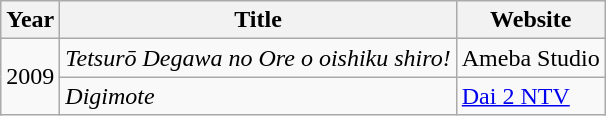<table class="wikitable">
<tr>
<th>Year</th>
<th>Title</th>
<th>Website</th>
</tr>
<tr>
<td rowspan="2">2009</td>
<td><em>Tetsurō Degawa no Ore o oishiku shiro!</em></td>
<td>Ameba Studio</td>
</tr>
<tr>
<td><em>Digimote</em></td>
<td><a href='#'>Dai 2 NTV</a></td>
</tr>
</table>
